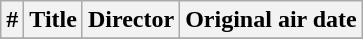<table class="wikitable plainrowheaders">
<tr>
<th>#</th>
<th>Title</th>
<th>Director</th>
<th>Original air date</th>
</tr>
<tr>
</tr>
</table>
